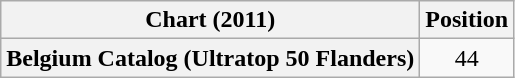<table class="wikitable sortable plainrowheaders" style="text-align:center">
<tr>
<th scope="col">Chart (2011)</th>
<th scope="col">Position</th>
</tr>
<tr>
<th scope="row">Belgium Catalog (Ultratop 50 Flanders)</th>
<td style="text-align:center;">44</td>
</tr>
</table>
